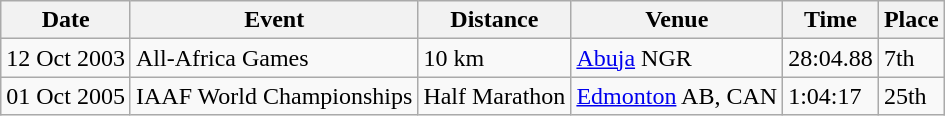<table class="wikitable">
<tr>
<th>Date</th>
<th>Event</th>
<th>Distance</th>
<th>Venue</th>
<th>Time</th>
<th>Place</th>
</tr>
<tr>
<td>12 Oct 2003</td>
<td>All-Africa Games</td>
<td>10 km</td>
<td><a href='#'>Abuja</a> NGR</td>
<td>28:04.88</td>
<td>7th</td>
</tr>
<tr>
<td>01 Oct 2005</td>
<td>IAAF World Championships</td>
<td>Half Marathon</td>
<td><a href='#'>Edmonton</a> AB, CAN</td>
<td>1:04:17</td>
<td>25th</td>
</tr>
</table>
